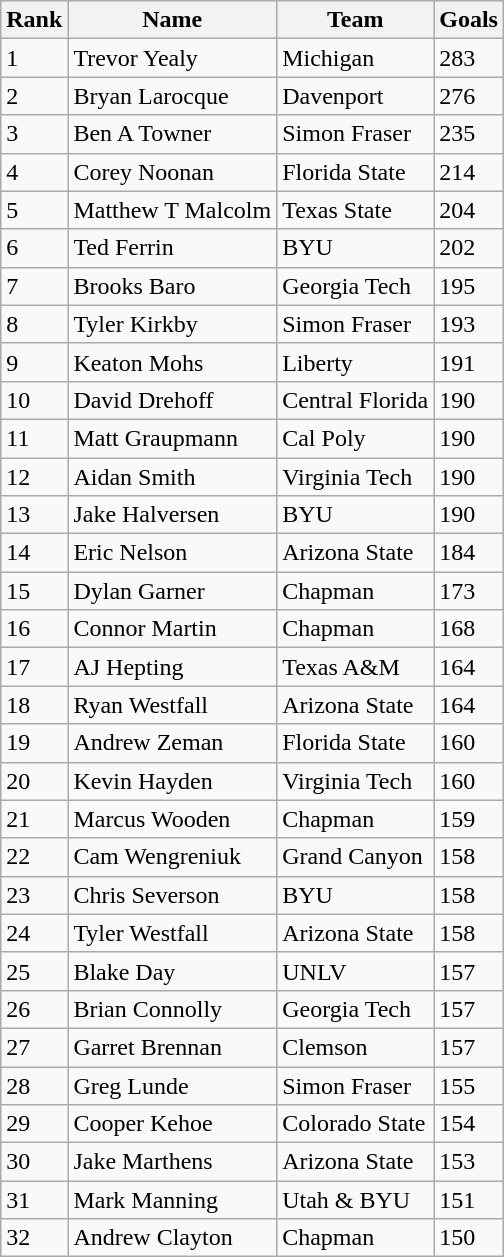<table class="wikitable sortable">
<tr>
<th>Rank</th>
<th>Name</th>
<th>Team</th>
<th>Goals</th>
</tr>
<tr>
<td>1</td>
<td>Trevor Yealy</td>
<td>Michigan</td>
<td>283</td>
</tr>
<tr>
<td>2</td>
<td>Bryan Larocque</td>
<td>Davenport</td>
<td>276</td>
</tr>
<tr>
<td>3</td>
<td>Ben A Towner</td>
<td>Simon Fraser</td>
<td>235</td>
</tr>
<tr>
<td>4</td>
<td>Corey Noonan</td>
<td>Florida State</td>
<td>214</td>
</tr>
<tr>
<td>5</td>
<td>Matthew T Malcolm</td>
<td>Texas State</td>
<td>204</td>
</tr>
<tr>
<td>6</td>
<td>Ted Ferrin</td>
<td>BYU</td>
<td>202</td>
</tr>
<tr>
<td>7</td>
<td>Brooks Baro</td>
<td>Georgia Tech</td>
<td>195</td>
</tr>
<tr>
<td>8</td>
<td>Tyler Kirkby</td>
<td>Simon Fraser</td>
<td>193</td>
</tr>
<tr>
<td>9</td>
<td>Keaton Mohs</td>
<td>Liberty</td>
<td>191</td>
</tr>
<tr>
<td>10</td>
<td>David Drehoff</td>
<td>Central Florida</td>
<td>190</td>
</tr>
<tr>
<td>11</td>
<td>Matt Graupmann</td>
<td>Cal Poly</td>
<td>190</td>
</tr>
<tr>
<td>12</td>
<td>Aidan Smith</td>
<td>Virginia Tech</td>
<td>190</td>
</tr>
<tr>
<td>13</td>
<td>Jake Halversen</td>
<td>BYU</td>
<td>190</td>
</tr>
<tr>
<td>14</td>
<td>Eric Nelson</td>
<td>Arizona State</td>
<td>184</td>
</tr>
<tr>
<td>15</td>
<td>Dylan Garner</td>
<td>Chapman</td>
<td>173</td>
</tr>
<tr>
<td>16</td>
<td>Connor Martin</td>
<td>Chapman</td>
<td>168</td>
</tr>
<tr>
<td>17</td>
<td>AJ Hepting</td>
<td>Texas A&M</td>
<td>164</td>
</tr>
<tr>
<td>18</td>
<td>Ryan Westfall</td>
<td>Arizona State</td>
<td>164</td>
</tr>
<tr>
<td>19</td>
<td>Andrew Zeman</td>
<td>Florida State</td>
<td>160</td>
</tr>
<tr>
<td>20</td>
<td>Kevin Hayden</td>
<td>Virginia Tech</td>
<td>160</td>
</tr>
<tr>
<td>21</td>
<td>Marcus Wooden</td>
<td>Chapman</td>
<td>159</td>
</tr>
<tr>
<td>22</td>
<td>Cam Wengreniuk</td>
<td>Grand Canyon</td>
<td>158</td>
</tr>
<tr>
<td>23</td>
<td>Chris Severson</td>
<td>BYU</td>
<td>158</td>
</tr>
<tr>
<td>24</td>
<td>Tyler Westfall</td>
<td>Arizona State</td>
<td>158</td>
</tr>
<tr>
<td>25</td>
<td>Blake Day</td>
<td>UNLV</td>
<td>157</td>
</tr>
<tr>
<td>26</td>
<td>Brian Connolly</td>
<td>Georgia Tech</td>
<td>157</td>
</tr>
<tr>
<td>27</td>
<td>Garret Brennan</td>
<td>Clemson</td>
<td>157</td>
</tr>
<tr>
<td>28</td>
<td>Greg Lunde</td>
<td>Simon Fraser</td>
<td>155</td>
</tr>
<tr>
<td>29</td>
<td>Cooper Kehoe</td>
<td>Colorado State</td>
<td>154</td>
</tr>
<tr>
<td>30</td>
<td>Jake Marthens</td>
<td>Arizona State</td>
<td>153</td>
</tr>
<tr>
<td>31</td>
<td>Mark Manning</td>
<td>Utah & BYU</td>
<td>151</td>
</tr>
<tr>
<td>32</td>
<td>Andrew Clayton</td>
<td>Chapman</td>
<td>150</td>
</tr>
</table>
